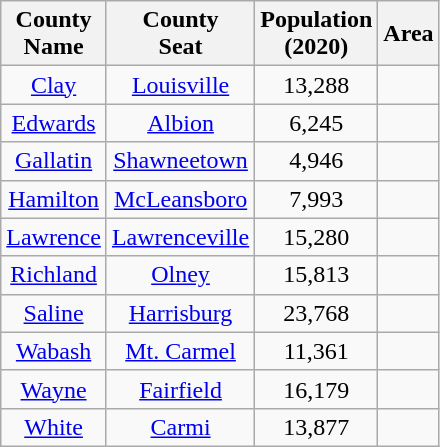<table class="wikitable sortable" style="text-align:center;">
<tr>
<th>County<br>Name</th>
<th>County<br>Seat</th>
<th>Population<br>(2020)</th>
<th>Area</th>
</tr>
<tr>
<td><a href='#'>Clay</a></td>
<td><a href='#'>Louisville</a></td>
<td>13,288</td>
<td></td>
</tr>
<tr>
<td><a href='#'>Edwards</a></td>
<td><a href='#'>Albion</a></td>
<td>6,245</td>
<td></td>
</tr>
<tr>
<td><a href='#'>Gallatin</a></td>
<td><a href='#'>Shawneetown</a></td>
<td>4,946</td>
<td></td>
</tr>
<tr>
<td><a href='#'>Hamilton</a></td>
<td><a href='#'>McLeansboro</a></td>
<td>7,993</td>
<td></td>
</tr>
<tr>
<td><a href='#'>Lawrence</a></td>
<td><a href='#'>Lawrenceville</a></td>
<td>15,280</td>
<td></td>
</tr>
<tr>
<td><a href='#'>Richland</a></td>
<td><a href='#'>Olney</a></td>
<td>15,813</td>
<td></td>
</tr>
<tr>
<td><a href='#'>Saline</a></td>
<td><a href='#'>Harrisburg</a></td>
<td>23,768</td>
<td></td>
</tr>
<tr>
<td><a href='#'>Wabash</a></td>
<td><a href='#'>Mt. Carmel</a></td>
<td>11,361</td>
<td></td>
</tr>
<tr>
<td><a href='#'>Wayne</a></td>
<td><a href='#'>Fairfield</a></td>
<td>16,179</td>
<td></td>
</tr>
<tr>
<td><a href='#'>White</a></td>
<td><a href='#'>Carmi</a></td>
<td>13,877</td>
<td></td>
</tr>
</table>
